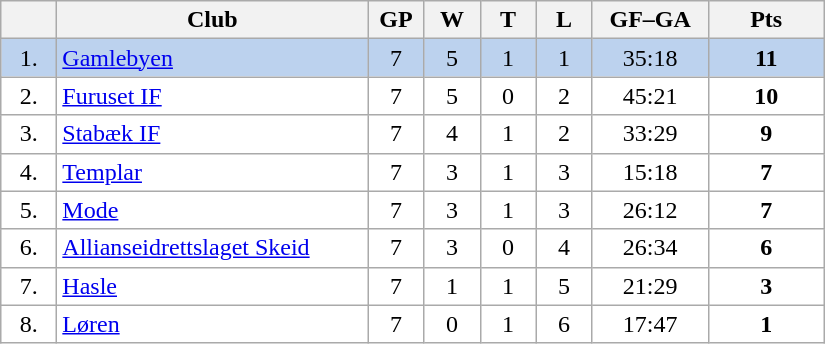<table class="wikitable">
<tr>
<th width="30"></th>
<th width="200">Club</th>
<th width="30">GP</th>
<th width="30">W</th>
<th width="30">T</th>
<th width="30">L</th>
<th width="70">GF–GA</th>
<th width="70">Pts</th>
</tr>
<tr bgcolor="#BCD2EE" align="center">
<td>1.</td>
<td align="left"><a href='#'>Gamlebyen</a></td>
<td>7</td>
<td>5</td>
<td>1</td>
<td>1</td>
<td>35:18</td>
<td><strong>11</strong></td>
</tr>
<tr bgcolor="#FFFFFF" align="center">
<td>2.</td>
<td align="left"><a href='#'>Furuset IF</a></td>
<td>7</td>
<td>5</td>
<td>0</td>
<td>2</td>
<td>45:21</td>
<td><strong>10</strong></td>
</tr>
<tr bgcolor="#FFFFFF" align="center">
<td>3.</td>
<td align="left"><a href='#'>Stabæk IF</a></td>
<td>7</td>
<td>4</td>
<td>1</td>
<td>2</td>
<td>33:29</td>
<td><strong>9</strong></td>
</tr>
<tr bgcolor="#FFFFFF" align="center">
<td>4.</td>
<td align="left"><a href='#'>Templar</a></td>
<td>7</td>
<td>3</td>
<td>1</td>
<td>3</td>
<td>15:18</td>
<td><strong>7</strong></td>
</tr>
<tr bgcolor="#FFFFFF" align="center">
<td>5.</td>
<td align="left"><a href='#'>Mode</a></td>
<td>7</td>
<td>3</td>
<td>1</td>
<td>3</td>
<td>26:12</td>
<td><strong>7</strong></td>
</tr>
<tr bgcolor="#FFFFFF" align="center">
<td>6.</td>
<td align="left"><a href='#'>Allianseidrettslaget Skeid</a></td>
<td>7</td>
<td>3</td>
<td>0</td>
<td>4</td>
<td>26:34</td>
<td><strong>6</strong></td>
</tr>
<tr bgcolor="#FFFFFF" align="center">
<td>7.</td>
<td align="left"><a href='#'>Hasle</a></td>
<td>7</td>
<td>1</td>
<td>1</td>
<td>5</td>
<td>21:29</td>
<td><strong>3</strong></td>
</tr>
<tr bgcolor="#FFFFFF" align="center">
<td>8.</td>
<td align="left"><a href='#'>Løren</a></td>
<td>7</td>
<td>0</td>
<td>1</td>
<td>6</td>
<td>17:47</td>
<td><strong>1</strong></td>
</tr>
</table>
